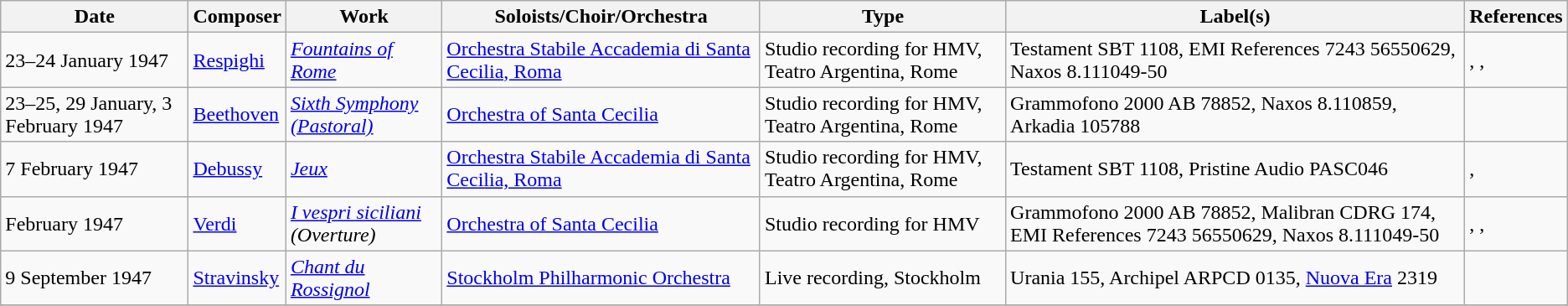<table class="wikitable">
<tr>
<th>Date</th>
<th>Composer</th>
<th>Work</th>
<th>Soloists/Choir/Orchestra</th>
<th>Type</th>
<th>Label(s)</th>
<th>References</th>
</tr>
<tr>
<td>23–24 January 1947</td>
<td><a href='#'>Respighi</a></td>
<td><em><a href='#'>Fountains of Rome</a></em></td>
<td><a href='#'>Orchestra Stabile Accademia di Santa Cecilia, Roma</a></td>
<td>Studio recording for HMV, Teatro Argentina, Rome</td>
<td>Testament SBT 1108, EMI References 7243 56550629, Naxos 8.111049-50</td>
<td>, , </td>
</tr>
<tr>
<td>23–25, 29 January, 3 February 1947</td>
<td><a href='#'>Beethoven</a></td>
<td><em><a href='#'>Sixth Symphony (Pastoral)</a></em></td>
<td><a href='#'>Orchestra of Santa Cecilia</a></td>
<td>Studio recording for HMV, Teatro Argentina, Rome</td>
<td>Grammofono 2000 AB 78852, Naxos 8.110859, Arkadia 105788</td>
<td></td>
</tr>
<tr>
<td>7 February 1947</td>
<td><a href='#'>Debussy</a></td>
<td><em><a href='#'>Jeux</a></em></td>
<td><a href='#'>Orchestra Stabile Accademia di Santa Cecilia, Roma</a></td>
<td>Studio recording for HMV, Teatro Argentina, Rome</td>
<td>Testament SBT 1108, Pristine Audio PASC046</td>
<td>, </td>
</tr>
<tr>
<td>February 1947</td>
<td><a href='#'>Verdi</a></td>
<td><em><a href='#'>I vespri siciliani</a> (Overture)</em></td>
<td><a href='#'>Orchestra of Santa Cecilia</a></td>
<td>Studio recording for HMV</td>
<td>Grammofono 2000 AB 78852, Malibran CDRG 174, EMI References 7243 56550629, Naxos 8.111049-50</td>
<td>, , </td>
</tr>
<tr>
<td>9 September 1947</td>
<td><a href='#'>Stravinsky</a></td>
<td><em><a href='#'>Chant du Rossignol</a></em></td>
<td><a href='#'>Stockholm Philharmonic Orchestra</a></td>
<td>Live recording, Stockholm</td>
<td>Urania 155, Archipel ARPCD 0135, <a href='#'>Nuova Era</a> 2319</td>
<td></td>
</tr>
<tr>
</tr>
</table>
